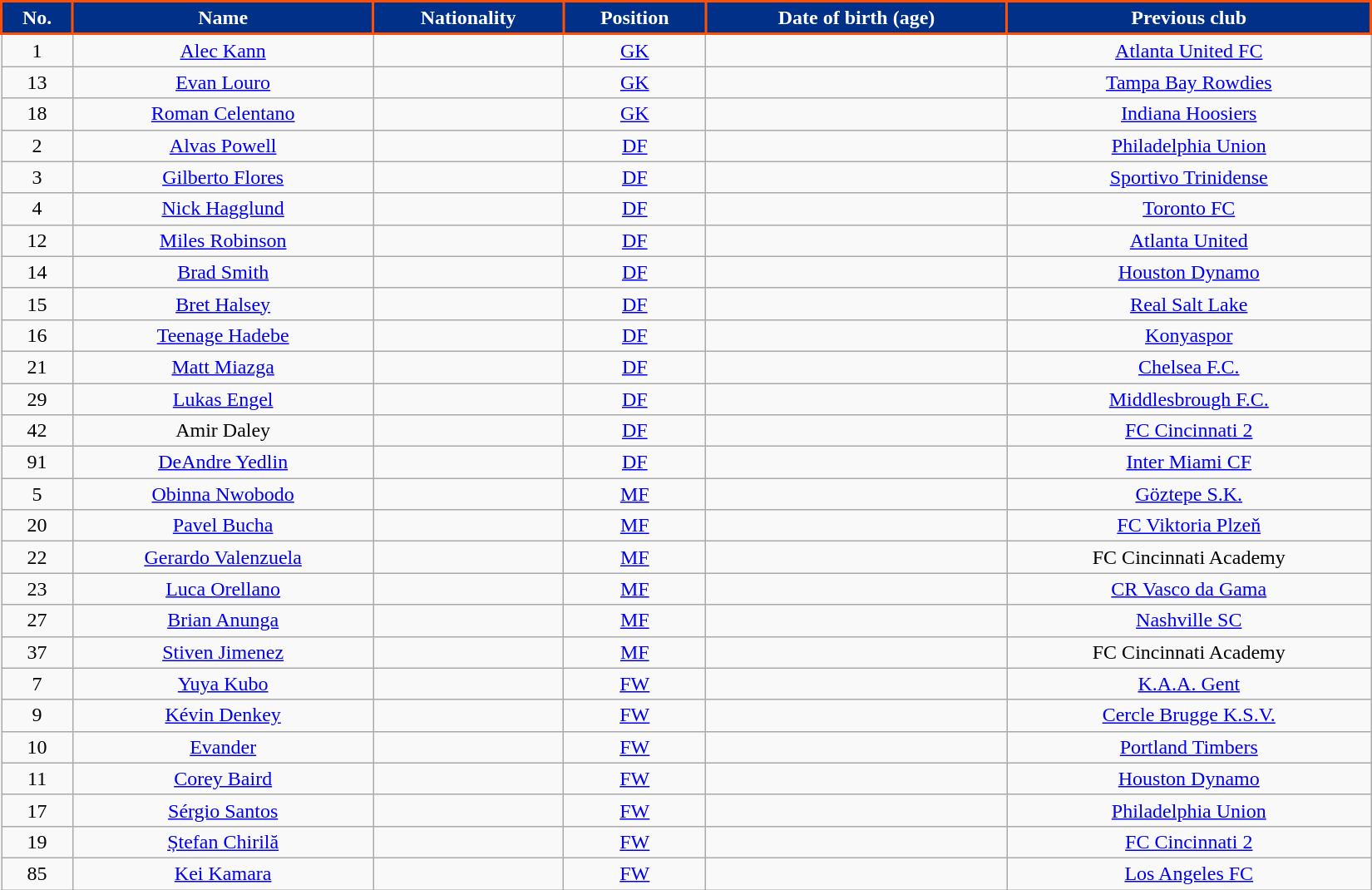<table class="wikitable sortable" style="text-align:center; font-size:100%; width:100%; max-width:1100px;">
<tr>
<th style="background-color:#003087; color:#FFFFFF; border:2px solid #FE5000;" scope="col" data-sort-type="number">No.</th>
<th style="background-color:#003087; color:#FFFFFF; border:2px solid #FE5000;" scope="col">Name</th>
<th style="background-color:#003087; color:#FFFFFF; border:2px solid #FE5000;" scope="col">Nationality</th>
<th style="background-color:#003087; color:#FFFFFF; border:2px solid #FE5000;" scope="col">Position</th>
<th style="background-color:#003087; color:#FFFFFF; border:2px solid #FE5000;" scope="col">Date of birth (age)</th>
<th style="background-color:#003087; color:#FFFFFF; border:2px solid #FE5000;" scope="col">Previous club</th>
</tr>
<tr>
<td>1</td>
<td><a href='#'>Alec Kann</a></td>
<td></td>
<td><a href='#'>GK</a></td>
<td></td>
<td> <a href='#'>Atlanta United FC</a></td>
</tr>
<tr>
<td>13</td>
<td><a href='#'>Evan Louro</a></td>
<td></td>
<td><a href='#'>GK</a></td>
<td></td>
<td> <a href='#'>Tampa Bay Rowdies</a></td>
</tr>
<tr>
<td>18</td>
<td><a href='#'>Roman Celentano</a> </td>
<td></td>
<td><a href='#'>GK</a></td>
<td></td>
<td> <a href='#'>Indiana Hoosiers</a></td>
</tr>
<tr>
<td>2</td>
<td><a href='#'>Alvas Powell</a></td>
<td></td>
<td><a href='#'>DF</a></td>
<td></td>
<td> <a href='#'>Philadelphia Union</a></td>
</tr>
<tr>
<td>3</td>
<td><a href='#'>Gilberto Flores</a></td>
<td></td>
<td><a href='#'>DF</a></td>
<td></td>
<td> <a href='#'>Sportivo Trinidense</a></td>
</tr>
<tr>
<td>4</td>
<td><a href='#'>Nick Hagglund</a></td>
<td></td>
<td><a href='#'>DF</a></td>
<td></td>
<td> <a href='#'>Toronto FC</a></td>
</tr>
<tr>
<td>12</td>
<td><a href='#'>Miles Robinson</a></td>
<td></td>
<td><a href='#'>DF</a></td>
<td></td>
<td> <a href='#'>Atlanta United</a></td>
</tr>
<tr>
<td>14</td>
<td><a href='#'>Brad Smith</a></td>
<td></td>
<td><a href='#'>DF</a></td>
<td></td>
<td> <a href='#'>Houston Dynamo</a></td>
</tr>
<tr>
<td>15</td>
<td><a href='#'>Bret Halsey</a> </td>
<td></td>
<td><a href='#'>DF</a></td>
<td></td>
<td> <a href='#'>Real Salt Lake</a></td>
</tr>
<tr>
<td>16</td>
<td><a href='#'>Teenage Hadebe</a> </td>
<td></td>
<td><a href='#'>DF</a></td>
<td></td>
<td> <a href='#'>Konyaspor</a></td>
</tr>
<tr>
<td>21</td>
<td><a href='#'>Matt Miazga</a></td>
<td></td>
<td><a href='#'>DF</a></td>
<td></td>
<td> <a href='#'>Chelsea F.C.</a></td>
</tr>
<tr>
<td>29</td>
<td><a href='#'>Lukas Engel</a></td>
<td></td>
<td><a href='#'>DF</a></td>
<td></td>
<td> <a href='#'>Middlesbrough F.C.</a></td>
</tr>
<tr>
<td>42</td>
<td>Amir Daley</td>
<td></td>
<td><a href='#'>DF</a></td>
<td></td>
<td> <a href='#'>FC Cincinnati 2</a></td>
</tr>
<tr>
<td>91</td>
<td><a href='#'>DeAndre Yedlin</a></td>
<td></td>
<td><a href='#'>DF</a></td>
<td></td>
<td> <a href='#'>Inter Miami CF</a></td>
</tr>
<tr>
<td>5</td>
<td><a href='#'>Obinna Nwobodo</a> </td>
<td></td>
<td><a href='#'>MF</a></td>
<td></td>
<td> <a href='#'>Göztepe S.K.</a></td>
</tr>
<tr>
<td>20</td>
<td><a href='#'>Pavel Bucha</a></td>
<td></td>
<td><a href='#'>MF</a></td>
<td></td>
<td> <a href='#'>FC Viktoria Plzeň</a></td>
</tr>
<tr>
<td>22</td>
<td><a href='#'>Gerardo Valenzuela</a> </td>
<td></td>
<td><a href='#'>MF</a></td>
<td></td>
<td> FC Cincinnati Academy</td>
</tr>
<tr>
<td>23</td>
<td><a href='#'>Luca Orellano</a></td>
<td></td>
<td><a href='#'>MF</a></td>
<td></td>
<td> <a href='#'>CR Vasco da Gama</a></td>
</tr>
<tr>
<td>27</td>
<td><a href='#'>Brian Anunga</a></td>
<td></td>
<td><a href='#'>MF</a></td>
<td></td>
<td> <a href='#'>Nashville SC</a></td>
</tr>
<tr>
<td>37</td>
<td><a href='#'>Stiven Jimenez</a> </td>
<td></td>
<td><a href='#'>MF</a></td>
<td></td>
<td> FC Cincinnati Academy</td>
</tr>
<tr>
<td>7</td>
<td><a href='#'>Yuya Kubo</a> </td>
<td></td>
<td><a href='#'>FW</a></td>
<td></td>
<td> <a href='#'>K.A.A. Gent</a></td>
</tr>
<tr>
<td>9</td>
<td><a href='#'>Kévin Denkey</a> </td>
<td></td>
<td><a href='#'>FW</a></td>
<td></td>
<td>  <a href='#'>Cercle Brugge K.S.V.</a></td>
</tr>
<tr>
<td>10</td>
<td><a href='#'>Evander</a> </td>
<td></td>
<td><a href='#'>FW</a></td>
<td></td>
<td> <a href='#'>Portland Timbers</a></td>
</tr>
<tr>
<td>11</td>
<td><a href='#'>Corey Baird</a> </td>
<td></td>
<td><a href='#'>FW</a></td>
<td></td>
<td> <a href='#'>Houston Dynamo</a></td>
</tr>
<tr>
<td>17</td>
<td><a href='#'>Sérgio Santos</a></td>
<td></td>
<td><a href='#'>FW</a></td>
<td></td>
<td> <a href='#'>Philadelphia Union</a></td>
</tr>
<tr>
<td>19</td>
<td><a href='#'>Ștefan Chirilă</a></td>
<td></td>
<td><a href='#'>FW</a></td>
<td></td>
<td> <a href='#'>FC Cincinnati 2</a></td>
</tr>
<tr>
<td>85</td>
<td><a href='#'>Kei Kamara</a></td>
<td></td>
<td><a href='#'>FW</a></td>
<td></td>
<td> <a href='#'>Los Angeles FC</a></td>
</tr>
</table>
